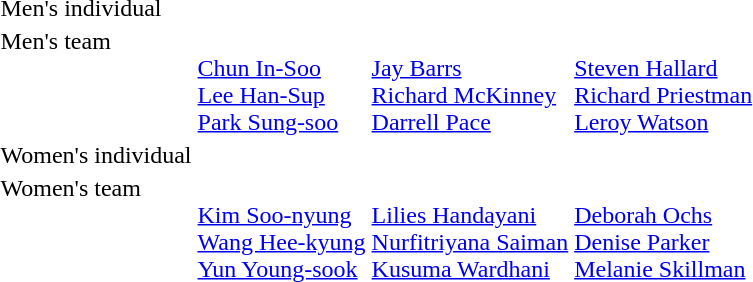<table>
<tr>
<td>Men's individual<br></td>
<td></td>
<td></td>
<td></td>
</tr>
<tr valign="top">
<td>Men's team<br></td>
<td><br><a href='#'>Chun In-Soo</a><br><a href='#'>Lee Han-Sup</a><br><a href='#'>Park Sung-soo</a></td>
<td><br><a href='#'>Jay Barrs</a><br><a href='#'>Richard McKinney</a><br><a href='#'>Darrell Pace</a></td>
<td><br><a href='#'>Steven Hallard</a><br><a href='#'>Richard Priestman</a><br><a href='#'>Leroy Watson</a></td>
</tr>
<tr>
<td>Women's individual<br></td>
<td></td>
<td></td>
<td></td>
</tr>
<tr valign="top">
<td>Women's team<br></td>
<td><br><a href='#'>Kim Soo-nyung</a><br><a href='#'>Wang Hee-kyung</a><br><a href='#'>Yun Young-sook</a></td>
<td><br><a href='#'>Lilies Handayani</a><br><a href='#'>Nurfitriyana Saiman</a><br><a href='#'>Kusuma Wardhani</a></td>
<td><br><a href='#'>Deborah Ochs</a><br><a href='#'>Denise Parker</a><br><a href='#'>Melanie Skillman</a></td>
</tr>
</table>
